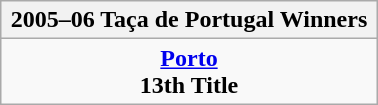<table class="wikitable" style="text-align: center; margin: 0 auto; width: 20%">
<tr>
<th>2005–06 Taça de Portugal Winners</th>
</tr>
<tr>
<td><strong><a href='#'>Porto</a></strong><br><strong>13th Title</strong></td>
</tr>
</table>
